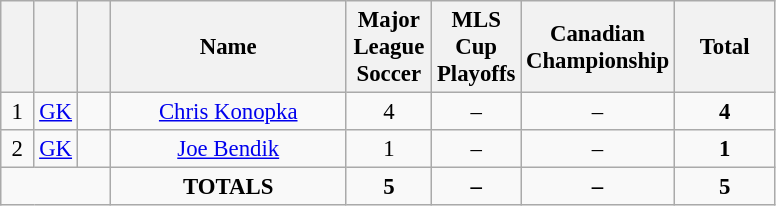<table class="wikitable" style="font-size: 95%; text-align: center;">
<tr>
<th width=15></th>
<th width=15></th>
<th width=15></th>
<th width=150>Name</th>
<th width=50>Major League Soccer</th>
<th width=50>MLS Cup Playoffs</th>
<th width=50>Canadian Championship</th>
<th width=60>Total</th>
</tr>
<tr>
<td>1</td>
<td><a href='#'>GK</a></td>
<td></td>
<td><a href='#'>Chris Konopka</a></td>
<td>4</td>
<td>–</td>
<td>–</td>
<td><strong>4</strong></td>
</tr>
<tr>
<td>2</td>
<td><a href='#'>GK</a></td>
<td></td>
<td><a href='#'>Joe Bendik</a></td>
<td>1</td>
<td>–</td>
<td>–</td>
<td><strong>1</strong></td>
</tr>
<tr>
<td colspan="3"></td>
<td><strong>TOTALS</strong></td>
<td><strong>5</strong></td>
<td><strong>–</strong></td>
<td><strong>–</strong></td>
<td><strong>5</strong></td>
</tr>
</table>
